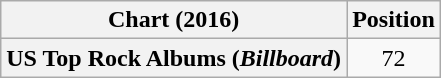<table class="wikitable plainrowheaders" style="text-align:center">
<tr>
<th scope="col">Chart (2016)</th>
<th scope="col">Position</th>
</tr>
<tr>
<th scope="row">US Top Rock Albums (<em>Billboard</em>)</th>
<td>72</td>
</tr>
</table>
